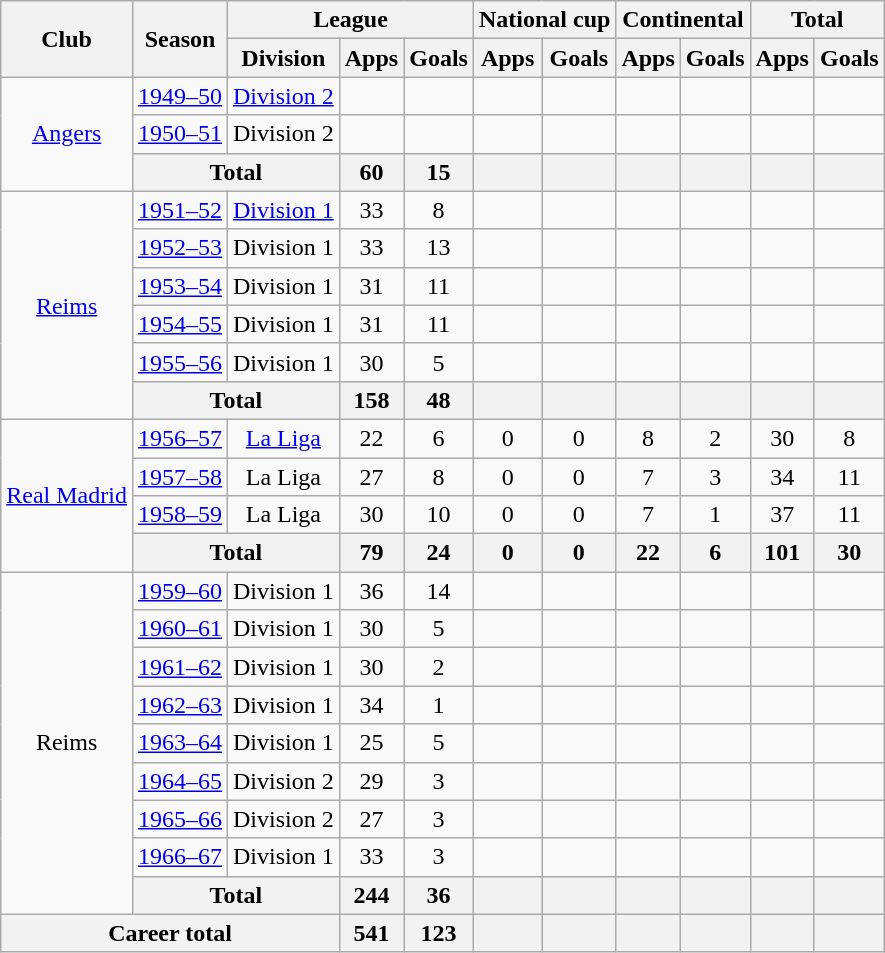<table class="wikitable" style="text-align:center">
<tr>
<th rowspan="2">Club</th>
<th rowspan="2">Season</th>
<th colspan="3">League</th>
<th colspan="2">National cup</th>
<th colspan="2">Continental</th>
<th colspan="2">Total</th>
</tr>
<tr>
<th>Division</th>
<th>Apps</th>
<th>Goals</th>
<th>Apps</th>
<th>Goals</th>
<th>Apps</th>
<th>Goals</th>
<th>Apps</th>
<th>Goals</th>
</tr>
<tr>
<td rowspan="3"><a href='#'>Angers</a></td>
<td><a href='#'>1949–50</a></td>
<td><a href='#'>Division 2</a></td>
<td></td>
<td></td>
<td></td>
<td></td>
<td></td>
<td></td>
<td></td>
<td></td>
</tr>
<tr>
<td><a href='#'>1950–51</a></td>
<td>Division 2</td>
<td></td>
<td></td>
<td></td>
<td></td>
<td></td>
<td></td>
<td></td>
<td></td>
</tr>
<tr>
<th colspan="2">Total</th>
<th>60</th>
<th>15</th>
<th></th>
<th></th>
<th></th>
<th></th>
<th></th>
<th></th>
</tr>
<tr>
<td rowspan="6"><a href='#'>Reims</a></td>
<td><a href='#'>1951–52</a></td>
<td><a href='#'>Division 1</a></td>
<td>33</td>
<td>8</td>
<td></td>
<td></td>
<td></td>
<td></td>
<td></td>
<td></td>
</tr>
<tr>
<td><a href='#'>1952–53</a></td>
<td>Division 1</td>
<td>33</td>
<td>13</td>
<td></td>
<td></td>
<td></td>
<td></td>
<td></td>
<td></td>
</tr>
<tr>
<td><a href='#'>1953–54</a></td>
<td>Division 1</td>
<td>31</td>
<td>11</td>
<td></td>
<td></td>
<td></td>
<td></td>
<td></td>
<td></td>
</tr>
<tr>
<td><a href='#'>1954–55</a></td>
<td>Division 1</td>
<td>31</td>
<td>11</td>
<td></td>
<td></td>
<td></td>
<td></td>
<td></td>
<td></td>
</tr>
<tr>
<td><a href='#'>1955–56</a></td>
<td>Division 1</td>
<td>30</td>
<td>5</td>
<td></td>
<td></td>
<td></td>
<td></td>
<td></td>
<td></td>
</tr>
<tr>
<th colspan="2">Total</th>
<th>158</th>
<th>48</th>
<th></th>
<th></th>
<th></th>
<th></th>
<th></th>
<th></th>
</tr>
<tr>
<td rowspan="4"><a href='#'>Real Madrid</a></td>
<td><a href='#'>1956–57</a></td>
<td><a href='#'>La Liga</a></td>
<td>22</td>
<td>6</td>
<td>0</td>
<td>0</td>
<td>8</td>
<td>2</td>
<td>30</td>
<td>8</td>
</tr>
<tr>
<td><a href='#'>1957–58</a></td>
<td>La Liga</td>
<td>27</td>
<td>8</td>
<td>0</td>
<td>0</td>
<td>7</td>
<td>3</td>
<td>34</td>
<td>11</td>
</tr>
<tr>
<td><a href='#'>1958–59</a></td>
<td>La Liga</td>
<td>30</td>
<td>10</td>
<td>0</td>
<td>0</td>
<td>7</td>
<td>1</td>
<td>37</td>
<td>11</td>
</tr>
<tr>
<th colspan="2">Total</th>
<th>79</th>
<th>24</th>
<th>0</th>
<th>0</th>
<th>22</th>
<th>6</th>
<th>101</th>
<th>30</th>
</tr>
<tr>
<td rowspan="9">Reims</td>
<td><a href='#'>1959–60</a></td>
<td>Division 1</td>
<td>36</td>
<td>14</td>
<td></td>
<td></td>
<td></td>
<td></td>
<td></td>
<td></td>
</tr>
<tr>
<td><a href='#'>1960–61</a></td>
<td>Division 1</td>
<td>30</td>
<td>5</td>
<td></td>
<td></td>
<td></td>
<td></td>
<td></td>
<td></td>
</tr>
<tr>
<td><a href='#'>1961–62</a></td>
<td>Division 1</td>
<td>30</td>
<td>2</td>
<td></td>
<td></td>
<td></td>
<td></td>
<td></td>
<td></td>
</tr>
<tr>
<td><a href='#'>1962–63</a></td>
<td>Division 1</td>
<td>34</td>
<td>1</td>
<td></td>
<td></td>
<td></td>
<td></td>
<td></td>
<td></td>
</tr>
<tr>
<td><a href='#'>1963–64</a></td>
<td>Division 1</td>
<td>25</td>
<td>5</td>
<td></td>
<td></td>
<td></td>
<td></td>
<td></td>
<td></td>
</tr>
<tr>
<td><a href='#'>1964–65</a></td>
<td>Division 2</td>
<td>29</td>
<td>3</td>
<td></td>
<td></td>
<td></td>
<td></td>
<td></td>
<td></td>
</tr>
<tr>
<td><a href='#'>1965–66</a></td>
<td>Division 2</td>
<td>27</td>
<td>3</td>
<td></td>
<td></td>
<td></td>
<td></td>
<td></td>
<td></td>
</tr>
<tr>
<td><a href='#'>1966–67</a></td>
<td>Division 1</td>
<td>33</td>
<td>3</td>
<td></td>
<td></td>
<td></td>
<td></td>
<td></td>
<td></td>
</tr>
<tr>
<th colspan="2">Total</th>
<th>244</th>
<th>36</th>
<th></th>
<th></th>
<th></th>
<th></th>
<th></th>
<th></th>
</tr>
<tr>
<th colspan="3">Career total</th>
<th>541</th>
<th>123</th>
<th></th>
<th></th>
<th></th>
<th></th>
<th></th>
<th></th>
</tr>
</table>
